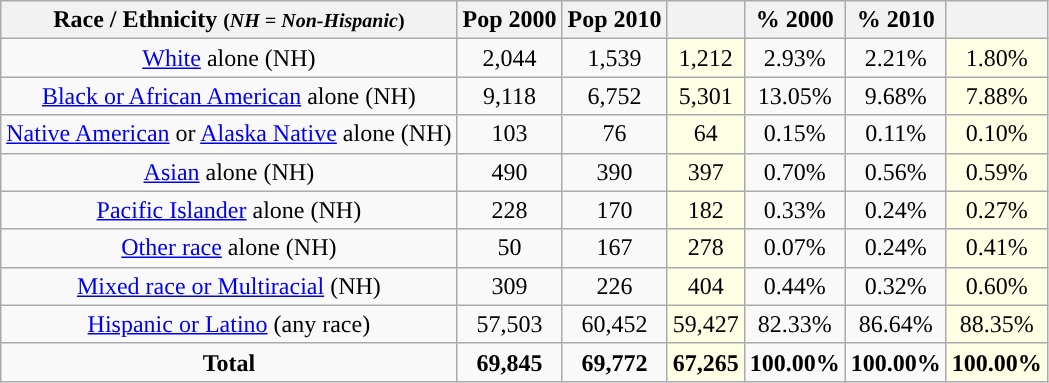<table class="wikitable" style="text-align:center;">
<tr>
<th>Race / Ethnicity <small>(<em>NH = Non-Hispanic</em>)</small></th>
<th>Pop 2000</th>
<th>Pop 2010</th>
<th></th>
<th>% 2000</th>
<th>% 2010</th>
<th></th>
</tr>
<tr>
<td><a href='#'>White</a> alone (NH)</td>
<td>2,044</td>
<td>1,539</td>
<td style='background: #ffffe6;'>1,212</td>
<td>2.93%</td>
<td>2.21%</td>
<td style='background: #ffffe6;'>1.80%</td>
</tr>
<tr>
<td><a href='#'>Black or African American</a> alone (NH)</td>
<td>9,118</td>
<td>6,752</td>
<td style='background: #ffffe6;'>5,301</td>
<td>13.05%</td>
<td>9.68%</td>
<td style='background: #ffffe6;'>7.88%</td>
</tr>
<tr>
<td><a href='#'>Native American</a> or <a href='#'>Alaska Native</a> alone (NH)</td>
<td>103</td>
<td>76</td>
<td style='background: #ffffe6;'>64</td>
<td>0.15%</td>
<td>0.11%</td>
<td style='background: #ffffe6;'>0.10%</td>
</tr>
<tr>
<td><a href='#'>Asian</a> alone (NH)</td>
<td>490</td>
<td>390</td>
<td style='background: #ffffe6;'>397</td>
<td>0.70%</td>
<td>0.56%</td>
<td style='background: #ffffe6;'>0.59%</td>
</tr>
<tr>
<td><a href='#'>Pacific Islander</a> alone (NH)</td>
<td>228</td>
<td>170</td>
<td style='background: #ffffe6;'>182</td>
<td>0.33%</td>
<td>0.24%</td>
<td style='background: #ffffe6;'>0.27%</td>
</tr>
<tr>
<td><a href='#'>Other race</a> alone (NH)</td>
<td>50</td>
<td>167</td>
<td style='background: #ffffe6;'>278</td>
<td>0.07%</td>
<td>0.24%</td>
<td style='background: #ffffe6;'>0.41%</td>
</tr>
<tr>
<td><a href='#'>Mixed race or Multiracial</a> (NH)</td>
<td>309</td>
<td>226</td>
<td style='background: #ffffe6;'>404</td>
<td>0.44%</td>
<td>0.32%</td>
<td style='background: #ffffe6;'>0.60%</td>
</tr>
<tr>
<td><a href='#'>Hispanic or Latino</a> (any race)</td>
<td>57,503</td>
<td>60,452</td>
<td style='background: #ffffe6;'>59,427</td>
<td>82.33%</td>
<td>86.64%</td>
<td style='background: #ffffe6;'>88.35%</td>
</tr>
<tr>
<td><strong>Total</strong></td>
<td><strong>69,845</strong></td>
<td><strong>69,772</strong></td>
<td style='background: #ffffe6;'><strong>67,265</strong></td>
<td><strong>100.00%</strong></td>
<td><strong>100.00%</strong></td>
<td style='background: #ffffe6;'><strong>100.00%</strong></td>
</tr>
</table>
